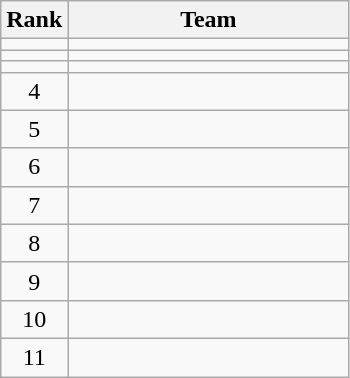<table class=wikitable style="text-align:center;">
<tr>
<th>Rank</th>
<th width=180>Team</th>
</tr>
<tr>
<td></td>
<td align=left></td>
</tr>
<tr>
<td></td>
<td align=left></td>
</tr>
<tr>
<td></td>
<td align=left></td>
</tr>
<tr>
<td>4</td>
<td align=left></td>
</tr>
<tr>
<td>5</td>
<td align=left></td>
</tr>
<tr>
<td>6</td>
<td align=left></td>
</tr>
<tr>
<td>7</td>
<td align=left></td>
</tr>
<tr>
<td>8</td>
<td align=left></td>
</tr>
<tr>
<td>9</td>
<td align=left></td>
</tr>
<tr>
<td>10</td>
<td align=left></td>
</tr>
<tr>
<td>11</td>
<td align=left></td>
</tr>
</table>
